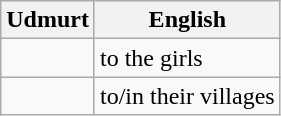<table class="wikitable">
<tr>
<th>Udmurt</th>
<th>English</th>
</tr>
<tr>
<td></td>
<td>to the girls</td>
</tr>
<tr>
<td></td>
<td>to/in their villages</td>
</tr>
</table>
